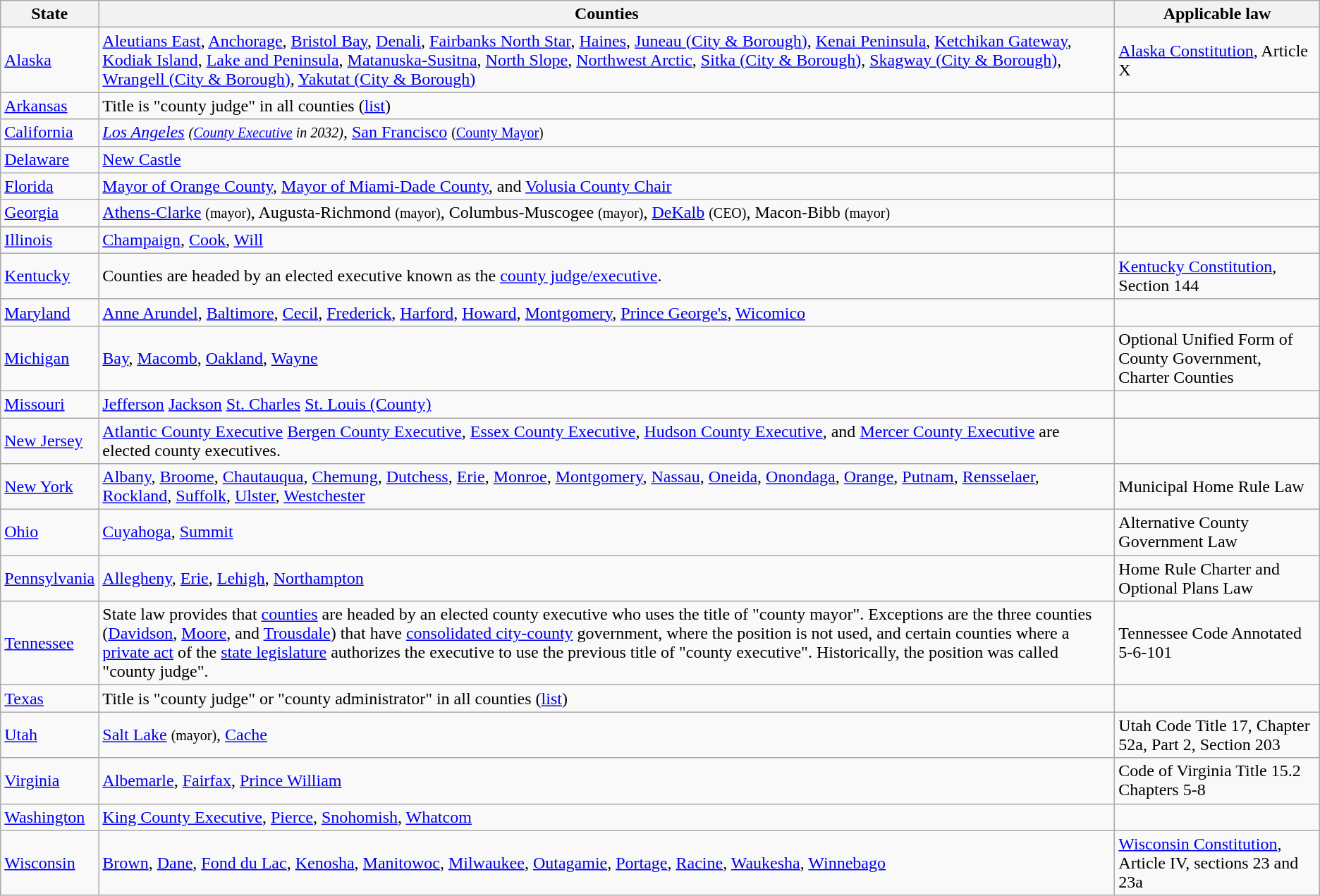<table class="wikitable">
<tr>
<th>State</th>
<th>Counties</th>
<th>Applicable law</th>
</tr>
<tr>
<td><a href='#'>Alaska</a></td>
<td><a href='#'>Aleutians East</a>, <a href='#'>Anchorage</a>, <a href='#'>Bristol Bay</a>, <a href='#'>Denali</a>, <a href='#'>Fairbanks North Star</a>, <a href='#'>Haines</a>, <a href='#'>Juneau (City & Borough)</a>, <a href='#'>Kenai Peninsula</a>, <a href='#'>Ketchikan Gateway</a>, <a href='#'>Kodiak Island</a>, <a href='#'>Lake and Peninsula</a>, <a href='#'>Matanuska-Susitna</a>, <a href='#'>North Slope</a>, <a href='#'>Northwest Arctic</a>, <a href='#'>Sitka (City & Borough)</a>, <a href='#'>Skagway (City & Borough)</a>, <a href='#'>Wrangell (City & Borough)</a>, <a href='#'>Yakutat (City & Borough)</a></td>
<td><a href='#'>Alaska Constitution</a>, Article X</td>
</tr>
<tr>
<td><a href='#'>Arkansas</a></td>
<td>Title is "county judge" in all counties (<a href='#'>list</a>)</td>
<td></td>
</tr>
<tr>
<td><a href='#'>California</a></td>
<td><em><a href='#'>Los Angeles</a> <small>(<a href='#'>County Executive</a> in 2032)</small>,</em> <a href='#'>San Francisco</a> <small>(<a href='#'>County Mayor</a>)</small> </td>
<td></td>
</tr>
<tr>
<td><a href='#'>Delaware</a></td>
<td><a href='#'>New Castle</a></td>
<td></td>
</tr>
<tr>
<td><a href='#'>Florida</a></td>
<td><a href='#'>Mayor of Orange County</a>, <a href='#'>Mayor of Miami-Dade County</a>, and <a href='#'>Volusia County Chair</a></td>
<td></td>
</tr>
<tr>
<td><a href='#'>Georgia</a></td>
<td><a href='#'>Athens-Clarke</a> <small>(mayor)</small>, Augusta-Richmond <small>(mayor)</small>, Columbus-Muscogee <small>(mayor)</small>, <a href='#'>DeKalb</a> <small>(CEO)</small>, Macon-Bibb <small>(mayor)</small></td>
<td></td>
</tr>
<tr>
<td><a href='#'>Illinois</a></td>
<td><a href='#'>Champaign</a>, <a href='#'>Cook</a>, <a href='#'>Will</a></td>
<td></td>
</tr>
<tr>
<td><a href='#'>Kentucky</a></td>
<td>Counties are headed by an elected executive known as the <a href='#'>county judge/executive</a>.</td>
<td><a href='#'>Kentucky Constitution</a>, Section 144</td>
</tr>
<tr>
<td><a href='#'>Maryland</a></td>
<td><a href='#'>Anne Arundel</a>, <a href='#'>Baltimore</a>, <a href='#'>Cecil</a>, <a href='#'>Frederick</a>, <a href='#'>Harford</a>, <a href='#'>Howard</a>, <a href='#'>Montgomery</a>, <a href='#'>Prince George's</a>, <a href='#'>Wicomico</a></td>
<td></td>
</tr>
<tr>
<td><a href='#'>Michigan</a></td>
<td><a href='#'>Bay</a>, <a href='#'>Macomb</a>, <a href='#'>Oakland</a>, <a href='#'>Wayne</a></td>
<td>Optional Unified Form of County Government, Charter Counties</td>
</tr>
<tr>
<td><a href='#'>Missouri</a></td>
<td><a href='#'>Jefferson</a> <a href='#'>Jackson</a> <a href='#'>St. Charles</a> <a href='#'>St. Louis (County)</a></td>
<td></td>
</tr>
<tr>
<td><a href='#'>New Jersey</a></td>
<td><a href='#'>Atlantic County Executive</a> <a href='#'>Bergen County Executive</a>, <a href='#'>Essex County Executive</a>, <a href='#'>Hudson County Executive</a>, and <a href='#'>Mercer County Executive</a> are elected county executives.</td>
</tr>
<tr>
<td><a href='#'>New York</a></td>
<td><a href='#'>Albany</a>, <a href='#'>Broome</a>, <a href='#'>Chautauqua</a>, <a href='#'>Chemung</a>, <a href='#'>Dutchess</a>, <a href='#'>Erie</a>, <a href='#'>Monroe</a>, <a href='#'>Montgomery</a>, <a href='#'>Nassau</a>, <a href='#'>Oneida</a>, <a href='#'>Onondaga</a>, <a href='#'>Orange</a>, <a href='#'>Putnam</a>, <a href='#'>Rensselaer</a>, <a href='#'>Rockland</a>, <a href='#'>Suffolk</a>, <a href='#'>Ulster</a>, <a href='#'>Westchester</a></td>
<td>Municipal Home Rule Law</td>
</tr>
<tr>
<td><a href='#'>Ohio</a></td>
<td><a href='#'>Cuyahoga</a>, <a href='#'>Summit</a></td>
<td>Alternative County Government Law</td>
</tr>
<tr>
<td><a href='#'>Pennsylvania</a></td>
<td><a href='#'>Allegheny</a>, <a href='#'>Erie</a>, <a href='#'>Lehigh</a>, <a href='#'>Northampton</a></td>
<td>Home Rule Charter and Optional Plans Law </td>
</tr>
<tr>
<td><a href='#'>Tennessee</a></td>
<td>State law provides that <a href='#'>counties</a> are headed by an elected county executive who uses the title of "county mayor". Exceptions are the three counties (<a href='#'>Davidson</a>, <a href='#'>Moore</a>, and <a href='#'>Trousdale</a>) that have <a href='#'>consolidated city-county</a> government, where the position is not used, and certain counties where a <a href='#'>private act</a> of the <a href='#'>state legislature</a> authorizes the executive to use the previous title of "county executive". Historically, the position was called "county judge".</td>
<td>Tennessee Code Annotated 5-6-101</td>
</tr>
<tr>
<td><a href='#'>Texas</a></td>
<td>Title is "county judge" or "county administrator" in all counties (<a href='#'>list</a>)</td>
<td></td>
</tr>
<tr>
<td><a href='#'>Utah</a></td>
<td><a href='#'>Salt Lake</a> <small>(mayor)</small>, <a href='#'>Cache</a></td>
<td>Utah Code Title 17, Chapter 52a, Part 2, Section 203</td>
</tr>
<tr>
<td><a href='#'>Virginia</a></td>
<td><a href='#'>Albemarle</a>, <a href='#'>Fairfax</a>, <a href='#'>Prince William</a></td>
<td>Code of Virginia Title 15.2 Chapters 5-8</td>
</tr>
<tr>
<td><a href='#'>Washington</a></td>
<td><a href='#'>King County Executive</a>, <a href='#'>Pierce</a>, <a href='#'>Snohomish</a>, <a href='#'>Whatcom</a></td>
<td></td>
</tr>
<tr>
<td><a href='#'>Wisconsin</a></td>
<td><a href='#'>Brown</a>, <a href='#'>Dane</a>, <a href='#'>Fond du Lac</a>, <a href='#'>Kenosha</a>, <a href='#'>Manitowoc</a>, <a href='#'>Milwaukee</a>, <a href='#'>Outagamie</a>, <a href='#'>Portage</a>, <a href='#'>Racine</a>, <a href='#'>Waukesha</a>, <a href='#'>Winnebago</a></td>
<td><a href='#'>Wisconsin Constitution</a>, Article IV, sections 23 and 23a</td>
</tr>
</table>
